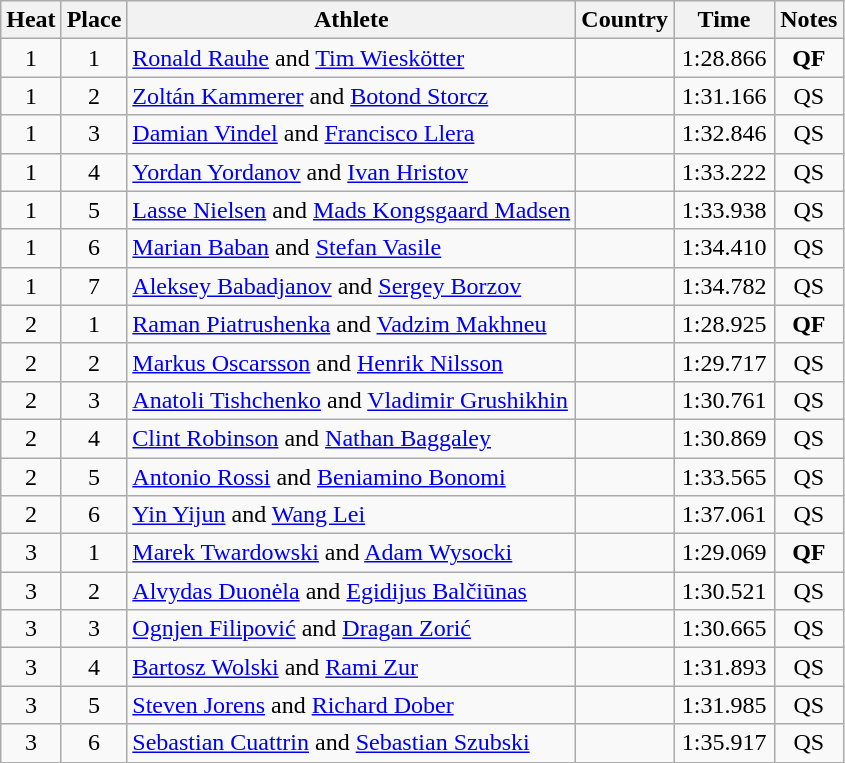<table class="wikitable sortable" style="text-align:center">
<tr>
<th>Heat</th>
<th>Place</th>
<th>Athlete</th>
<th>Country</th>
<th>Time</th>
<th>Notes</th>
</tr>
<tr>
<td>1</td>
<td>1</td>
<td align=left><a href='#'>Ronald Rauhe</a> and <a href='#'>Tim Wieskötter</a></td>
<td></td>
<td width=60>1:28.866</td>
<td><strong>QF</strong></td>
</tr>
<tr>
<td>1</td>
<td>2</td>
<td align=left><a href='#'>Zoltán Kammerer</a> and <a href='#'>Botond Storcz</a></td>
<td></td>
<td>1:31.166</td>
<td>QS</td>
</tr>
<tr>
<td>1</td>
<td>3</td>
<td align=left><a href='#'>Damian Vindel</a> and <a href='#'>Francisco Llera</a></td>
<td></td>
<td>1:32.846</td>
<td>QS</td>
</tr>
<tr>
<td>1</td>
<td>4</td>
<td align=left><a href='#'>Yordan Yordanov</a> and <a href='#'>Ivan Hristov</a></td>
<td></td>
<td>1:33.222</td>
<td>QS</td>
</tr>
<tr>
<td>1</td>
<td>5</td>
<td align=left><a href='#'>Lasse Nielsen</a> and <a href='#'>Mads Kongsgaard Madsen</a></td>
<td></td>
<td>1:33.938</td>
<td>QS</td>
</tr>
<tr>
<td>1</td>
<td>6</td>
<td align=left><a href='#'>Marian Baban</a> and <a href='#'>Stefan Vasile</a></td>
<td></td>
<td>1:34.410</td>
<td>QS</td>
</tr>
<tr>
<td>1</td>
<td>7</td>
<td align=left><a href='#'>Aleksey Babadjanov</a> and <a href='#'>Sergey Borzov</a></td>
<td></td>
<td>1:34.782</td>
<td>QS</td>
</tr>
<tr>
<td>2</td>
<td>1</td>
<td align=left><a href='#'>Raman Piatrushenka</a> and <a href='#'>Vadzim Makhneu</a></td>
<td></td>
<td>1:28.925</td>
<td><strong>QF</strong></td>
</tr>
<tr>
<td>2</td>
<td>2</td>
<td align=left><a href='#'>Markus Oscarsson</a> and <a href='#'>Henrik Nilsson</a></td>
<td></td>
<td>1:29.717</td>
<td>QS</td>
</tr>
<tr>
<td>2</td>
<td>3</td>
<td align=left><a href='#'>Anatoli Tishchenko</a> and <a href='#'>Vladimir Grushikhin</a></td>
<td></td>
<td>1:30.761</td>
<td>QS</td>
</tr>
<tr>
<td>2</td>
<td>4</td>
<td align=left><a href='#'>Clint Robinson</a> and <a href='#'>Nathan Baggaley</a></td>
<td></td>
<td>1:30.869</td>
<td>QS</td>
</tr>
<tr>
<td>2</td>
<td>5</td>
<td align=left><a href='#'>Antonio Rossi</a> and <a href='#'>Beniamino Bonomi</a></td>
<td></td>
<td>1:33.565</td>
<td>QS</td>
</tr>
<tr>
<td>2</td>
<td>6</td>
<td align=left><a href='#'>Yin Yijun</a> and <a href='#'>Wang Lei</a></td>
<td></td>
<td>1:37.061</td>
<td>QS</td>
</tr>
<tr>
<td>3</td>
<td>1</td>
<td align=left><a href='#'>Marek Twardowski</a> and <a href='#'>Adam Wysocki</a></td>
<td></td>
<td>1:29.069</td>
<td><strong>QF</strong></td>
</tr>
<tr>
<td>3</td>
<td>2</td>
<td align=left><a href='#'>Alvydas Duonėla</a> and <a href='#'>Egidijus Balčiūnas</a></td>
<td></td>
<td>1:30.521</td>
<td>QS</td>
</tr>
<tr>
<td>3</td>
<td>3</td>
<td align=left><a href='#'>Ognjen Filipović</a> and <a href='#'>Dragan Zorić</a></td>
<td></td>
<td>1:30.665</td>
<td>QS</td>
</tr>
<tr>
<td>3</td>
<td>4</td>
<td align=left><a href='#'>Bartosz Wolski</a> and <a href='#'>Rami Zur</a></td>
<td></td>
<td>1:31.893</td>
<td>QS</td>
</tr>
<tr>
<td>3</td>
<td>5</td>
<td align=left><a href='#'>Steven Jorens</a> and <a href='#'>Richard Dober</a></td>
<td></td>
<td>1:31.985</td>
<td>QS</td>
</tr>
<tr>
<td>3</td>
<td>6</td>
<td align=left><a href='#'>Sebastian Cuattrin</a> and <a href='#'>Sebastian Szubski</a></td>
<td></td>
<td>1:35.917</td>
<td>QS</td>
</tr>
</table>
